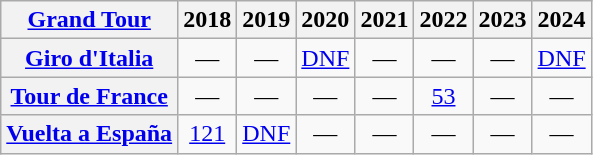<table class="wikitable plainrowheaders">
<tr>
<th scope="col"><a href='#'>Grand Tour</a></th>
<th scope="col">2018</th>
<th scope="col">2019</th>
<th scope="col">2020</th>
<th scope="col">2021</th>
<th scope="col">2022</th>
<th scope="col">2023</th>
<th scope="col">2024</th>
</tr>
<tr style="text-align:center;">
<th scope="row"> <a href='#'>Giro d'Italia</a></th>
<td>—</td>
<td>—</td>
<td><a href='#'>DNF</a></td>
<td>—</td>
<td>—</td>
<td>—</td>
<td><a href='#'>DNF</a></td>
</tr>
<tr style="text-align:center;">
<th scope="row"> <a href='#'>Tour de France</a></th>
<td>—</td>
<td>—</td>
<td>—</td>
<td>—</td>
<td><a href='#'>53</a></td>
<td>—</td>
<td>—</td>
</tr>
<tr style="text-align:center;">
<th scope="row"> <a href='#'>Vuelta a España</a></th>
<td><a href='#'>121</a></td>
<td><a href='#'>DNF</a></td>
<td>—</td>
<td>—</td>
<td>—</td>
<td>—</td>
<td>—</td>
</tr>
</table>
